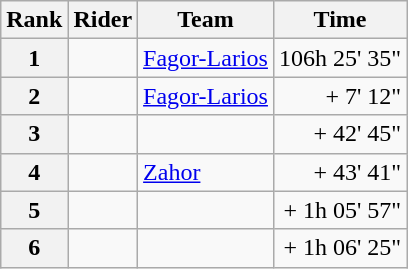<table class="wikitable">
<tr>
<th scope="col">Rank</th>
<th scope="col">Rider</th>
<th scope="col">Team</th>
<th scope="col">Time</th>
</tr>
<tr>
<th scope="row">1</th>
<td> </td>
<td><a href='#'>Fagor-Larios</a></td>
<td style="text-align:right;">106h 25' 35"</td>
</tr>
<tr>
<th scope="row">2</th>
<td></td>
<td><a href='#'>Fagor-Larios</a></td>
<td style="text-align:right;">+ 7' 12"</td>
</tr>
<tr>
<th scope="row">3</th>
<td></td>
<td></td>
<td style="text-align:right;">+ 42' 45"</td>
</tr>
<tr>
<th scope="row">4</th>
<td></td>
<td><a href='#'>Zahor</a></td>
<td style="text-align:right;">+ 43' 41"</td>
</tr>
<tr>
<th scope="row">5</th>
<td></td>
<td></td>
<td style="text-align:right;">+ 1h 05' 57"</td>
</tr>
<tr>
<th scope="row">6</th>
<td></td>
<td></td>
<td style="text-align:right;">+ 1h 06' 25"</td>
</tr>
</table>
